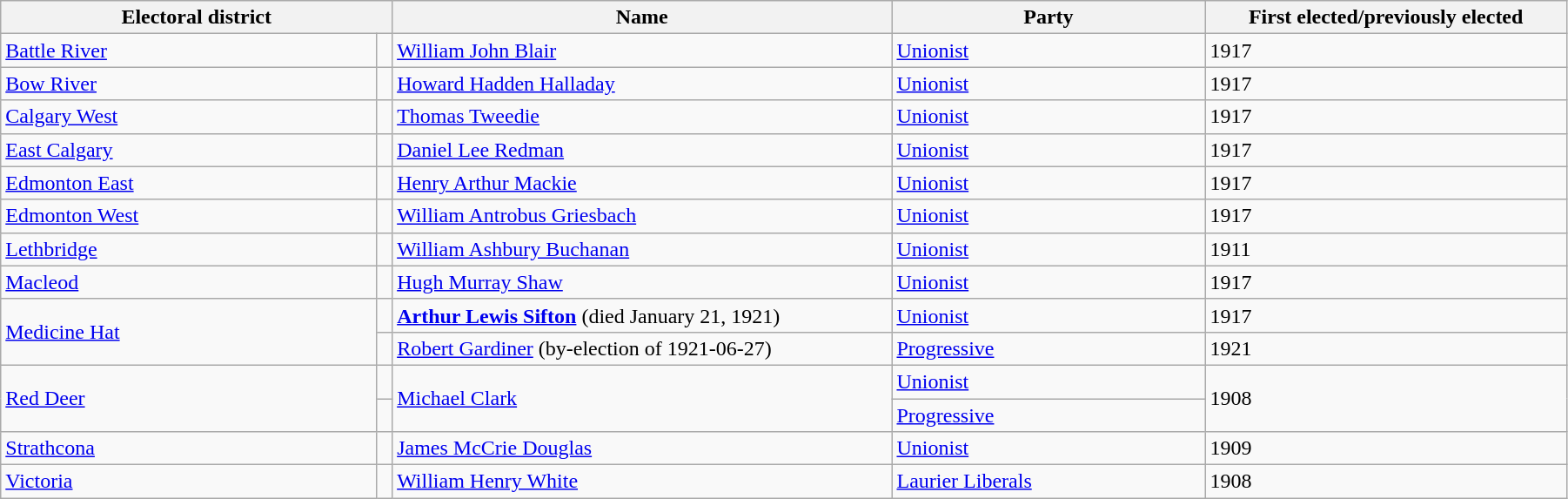<table class="wikitable" width=95%>
<tr>
<th colspan=2 width=25%>Electoral district</th>
<th>Name</th>
<th width=20%>Party</th>
<th>First elected/previously elected</th>
</tr>
<tr>
<td width=24%><a href='#'>Battle River</a></td>
<td></td>
<td><a href='#'>William John Blair</a></td>
<td><a href='#'>Unionist</a></td>
<td>1917</td>
</tr>
<tr>
<td><a href='#'>Bow River</a></td>
<td></td>
<td><a href='#'>Howard Hadden Halladay</a></td>
<td><a href='#'>Unionist</a></td>
<td>1917</td>
</tr>
<tr>
<td><a href='#'>Calgary West</a></td>
<td></td>
<td><a href='#'>Thomas Tweedie</a></td>
<td><a href='#'>Unionist</a></td>
<td>1917</td>
</tr>
<tr>
<td><a href='#'>East Calgary</a></td>
<td></td>
<td><a href='#'>Daniel Lee Redman</a></td>
<td><a href='#'>Unionist</a></td>
<td>1917</td>
</tr>
<tr>
<td><a href='#'>Edmonton East</a></td>
<td></td>
<td><a href='#'>Henry Arthur Mackie</a></td>
<td><a href='#'>Unionist</a></td>
<td>1917</td>
</tr>
<tr>
<td><a href='#'>Edmonton West</a></td>
<td></td>
<td><a href='#'>William Antrobus Griesbach</a></td>
<td><a href='#'>Unionist</a></td>
<td>1917</td>
</tr>
<tr>
<td><a href='#'>Lethbridge</a></td>
<td></td>
<td><a href='#'>William Ashbury Buchanan</a></td>
<td><a href='#'>Unionist</a></td>
<td>1911</td>
</tr>
<tr>
<td><a href='#'>Macleod</a></td>
<td></td>
<td><a href='#'>Hugh Murray Shaw</a></td>
<td><a href='#'>Unionist</a></td>
<td>1917</td>
</tr>
<tr>
<td rowspan=2><a href='#'>Medicine Hat</a></td>
<td></td>
<td><strong><a href='#'>Arthur Lewis Sifton</a></strong> (died January 21, 1921)</td>
<td><a href='#'>Unionist</a></td>
<td>1917</td>
</tr>
<tr>
<td></td>
<td><a href='#'>Robert Gardiner</a> (by-election of 1921-06-27)</td>
<td><a href='#'>Progressive</a></td>
<td>1921</td>
</tr>
<tr>
<td rowspan=2><a href='#'>Red Deer</a></td>
<td></td>
<td rowspan=2><a href='#'>Michael Clark</a></td>
<td><a href='#'>Unionist</a></td>
<td rowspan=2>1908</td>
</tr>
<tr>
<td></td>
<td><a href='#'>Progressive</a></td>
</tr>
<tr>
<td><a href='#'>Strathcona</a></td>
<td></td>
<td><a href='#'>James McCrie Douglas</a></td>
<td><a href='#'>Unionist</a></td>
<td>1909</td>
</tr>
<tr>
<td><a href='#'>Victoria</a></td>
<td></td>
<td><a href='#'>William Henry White</a></td>
<td><a href='#'>Laurier Liberals</a></td>
<td>1908</td>
</tr>
</table>
